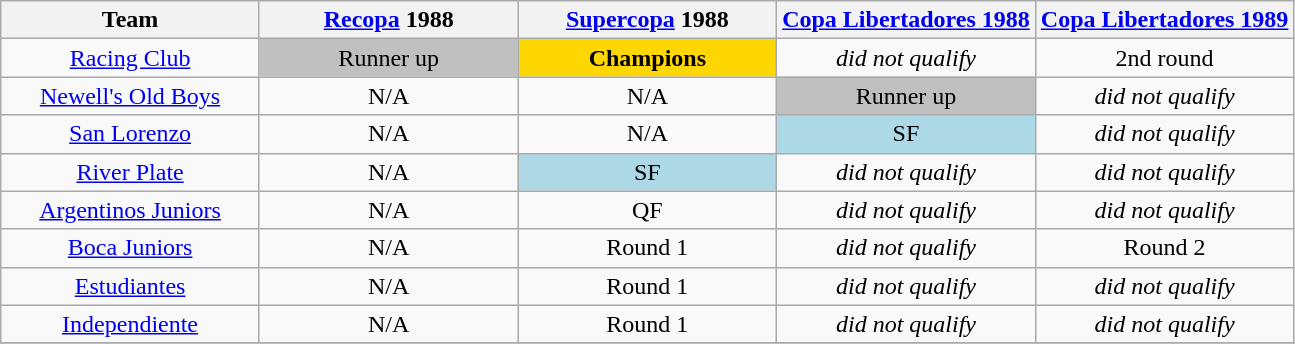<table class="wikitable">
<tr>
<th width= 20%>Team</th>
<th width= 20%><a href='#'>Recopa</a> 1988</th>
<th width= 20%><a href='#'>Supercopa</a> 1988</th>
<th width= 20%><a href='#'>Copa Libertadores 1988</a></th>
<th width= 20%><a href='#'>Copa Libertadores 1989</a></th>
</tr>
<tr align="center">
<td><a href='#'>Racing Club</a></td>
<td bgcolor = "silver">Runner up</td>
<td bgcolor = "gold"><strong>Champions</strong></td>
<td><em>did not qualify</em></td>
<td>2nd round</td>
</tr>
<tr align="center">
<td><a href='#'>Newell's Old Boys</a></td>
<td>N/A</td>
<td>N/A</td>
<td bgcolor = "silver">Runner up</td>
<td><em>did not qualify</em></td>
</tr>
<tr align="center">
<td><a href='#'>San Lorenzo</a></td>
<td>N/A</td>
<td>N/A</td>
<td bgcolor="lightblue">SF</td>
<td><em>did not qualify</em></td>
</tr>
<tr align="center">
<td><a href='#'>River Plate</a></td>
<td>N/A</td>
<td bgcolor="lightblue">SF</td>
<td><em>did not qualify</em></td>
<td><em>did not qualify</em></td>
</tr>
<tr align="center">
<td><a href='#'>Argentinos Juniors</a></td>
<td>N/A</td>
<td>QF</td>
<td><em>did not qualify</em></td>
<td><em>did not qualify</em></td>
</tr>
<tr align="center">
<td><a href='#'>Boca Juniors</a></td>
<td>N/A</td>
<td>Round 1</td>
<td><em>did not qualify</em></td>
<td>Round 2</td>
</tr>
<tr align="center">
<td><a href='#'>Estudiantes</a></td>
<td>N/A</td>
<td>Round 1</td>
<td><em>did not qualify</em></td>
<td><em>did not qualify</em></td>
</tr>
<tr align="center">
<td><a href='#'>Independiente</a></td>
<td>N/A</td>
<td>Round 1</td>
<td><em>did not qualify</em></td>
<td><em>did not qualify</em></td>
</tr>
<tr>
</tr>
</table>
